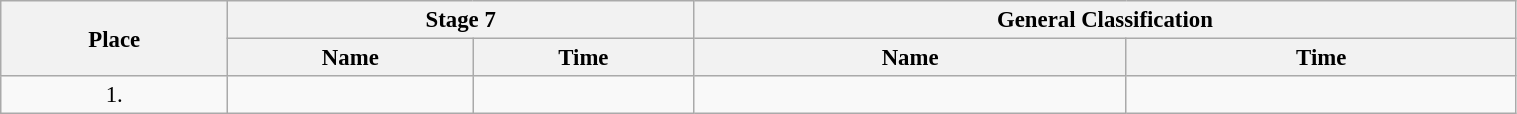<table class=wikitable style="font-size:95%" width="80%">
<tr>
<th rowspan="2">Place</th>
<th colspan="2">Stage 7</th>
<th colspan="2">General Classification</th>
</tr>
<tr>
<th>Name</th>
<th>Time</th>
<th>Name</th>
<th>Time</th>
</tr>
<tr>
<td align="center">1.</td>
<td></td>
<td></td>
<td></td>
<td></td>
</tr>
</table>
